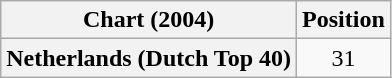<table class="wikitable plainrowheaders" style="text-align:center">
<tr>
<th scope="col">Chart (2004)</th>
<th scope="col">Position</th>
</tr>
<tr>
<th scope="row">Netherlands (Dutch Top 40)</th>
<td>31</td>
</tr>
</table>
